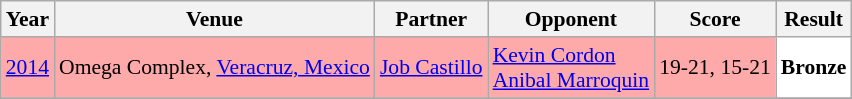<table class="sortable wikitable" style="font-size: 90%;">
<tr>
<th>Year</th>
<th>Venue</th>
<th>Partner</th>
<th>Opponent</th>
<th>Score</th>
<th>Result</th>
</tr>
<tr style="background:#FFAAAA">
<td align="center"><a href='#'>2014</a></td>
<td align="left">Omega Complex, <a href='#'>Veracruz, Mexico</a></td>
<td align="left"> <a href='#'>Job Castillo</a></td>
<td align="left"> <a href='#'>Kevin Cordon</a><br> <a href='#'>Anibal Marroquin</a></td>
<td align="left">19-21, 15-21</td>
<td style="text-align:left; background:white"> <strong>Bronze</strong></td>
</tr>
<tr>
</tr>
</table>
